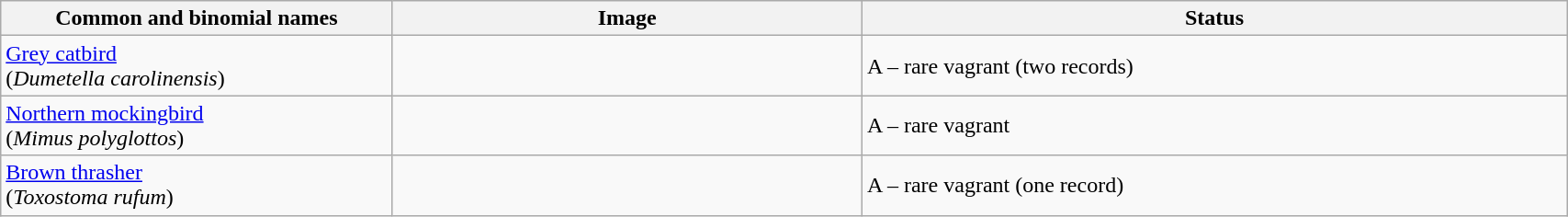<table width=90% class="wikitable">
<tr>
<th width=25%>Common and binomial names</th>
<th width=30%>Image</th>
<th width=45%>Status</th>
</tr>
<tr>
<td><a href='#'>Grey catbird</a><br>(<em>Dumetella carolinensis</em>)</td>
<td></td>
<td>A – rare vagrant (two records)</td>
</tr>
<tr>
<td><a href='#'>Northern mockingbird</a><br>(<em>Mimus polyglottos</em>)</td>
<td></td>
<td>A – rare vagrant</td>
</tr>
<tr>
<td><a href='#'>Brown thrasher</a><br>(<em>Toxostoma rufum</em>)</td>
<td></td>
<td>A – rare vagrant (one record)</td>
</tr>
</table>
